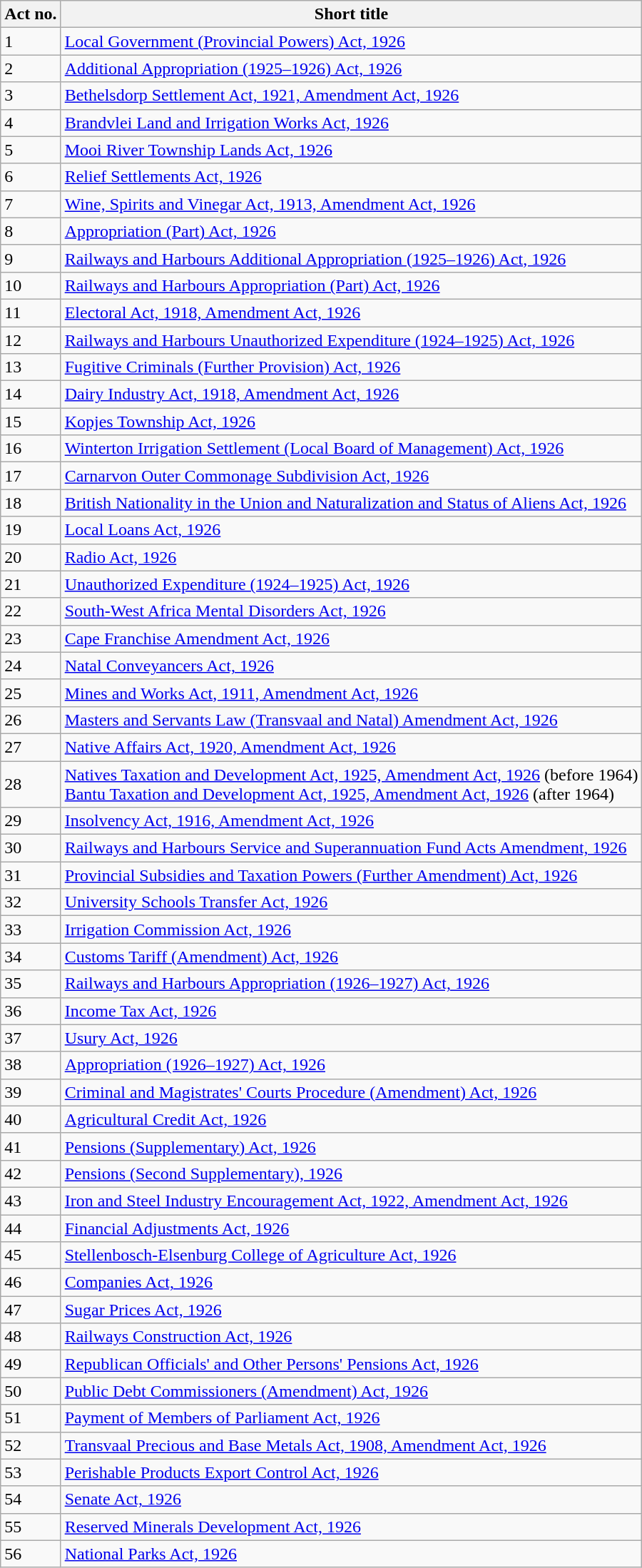<table class="wikitable sortable">
<tr>
<th>Act no.</th>
<th>Short title</th>
</tr>
<tr>
<td>1</td>
<td><a href='#'>Local Government (Provincial Powers) Act, 1926</a></td>
</tr>
<tr>
<td>2</td>
<td><a href='#'>Additional Appropriation (1925–1926) Act, 1926</a></td>
</tr>
<tr>
<td>3</td>
<td><a href='#'>Bethelsdorp Settlement Act, 1921, Amendment Act, 1926</a></td>
</tr>
<tr>
<td>4</td>
<td><a href='#'>Brandvlei Land and Irrigation Works Act, 1926</a></td>
</tr>
<tr>
<td>5</td>
<td><a href='#'>Mooi River Township Lands Act, 1926</a></td>
</tr>
<tr>
<td>6</td>
<td><a href='#'>Relief Settlements Act, 1926</a></td>
</tr>
<tr>
<td>7</td>
<td><a href='#'>Wine, Spirits and Vinegar Act, 1913, Amendment Act, 1926</a></td>
</tr>
<tr>
<td>8</td>
<td><a href='#'>Appropriation (Part) Act, 1926</a></td>
</tr>
<tr>
<td>9</td>
<td><a href='#'>Railways and Harbours Additional Appropriation (1925–1926) Act, 1926</a></td>
</tr>
<tr>
<td>10</td>
<td><a href='#'>Railways and Harbours Appropriation (Part) Act, 1926</a></td>
</tr>
<tr>
<td>11</td>
<td><a href='#'>Electoral Act, 1918, Amendment Act, 1926</a></td>
</tr>
<tr>
<td>12</td>
<td><a href='#'>Railways and Harbours Unauthorized Expenditure (1924–1925) Act, 1926</a></td>
</tr>
<tr>
<td>13</td>
<td><a href='#'>Fugitive Criminals (Further Provision) Act, 1926</a></td>
</tr>
<tr>
<td>14</td>
<td><a href='#'>Dairy Industry Act, 1918, Amendment Act, 1926</a></td>
</tr>
<tr>
<td>15</td>
<td><a href='#'>Kopjes Township Act, 1926</a></td>
</tr>
<tr>
<td>16</td>
<td><a href='#'>Winterton Irrigation Settlement (Local Board of Management) Act, 1926</a></td>
</tr>
<tr>
<td>17</td>
<td><a href='#'>Carnarvon Outer Commonage Subdivision Act, 1926</a></td>
</tr>
<tr>
<td>18</td>
<td><a href='#'>British Nationality in the Union and Naturalization and Status of Aliens Act, 1926</a></td>
</tr>
<tr>
<td>19</td>
<td><a href='#'>Local Loans Act, 1926</a></td>
</tr>
<tr>
<td>20</td>
<td><a href='#'>Radio Act, 1926</a></td>
</tr>
<tr>
<td>21</td>
<td><a href='#'>Unauthorized Expenditure (1924–1925) Act, 1926</a></td>
</tr>
<tr>
<td>22</td>
<td><a href='#'>South-West Africa Mental Disorders Act, 1926</a></td>
</tr>
<tr>
<td>23</td>
<td><a href='#'>Cape Franchise Amendment Act, 1926</a></td>
</tr>
<tr>
<td>24</td>
<td><a href='#'>Natal Conveyancers Act, 1926</a></td>
</tr>
<tr>
<td>25</td>
<td><a href='#'>Mines and Works Act, 1911, Amendment Act, 1926</a></td>
</tr>
<tr>
<td>26</td>
<td><a href='#'>Masters and Servants Law (Transvaal and Natal) Amendment Act, 1926</a></td>
</tr>
<tr>
<td>27</td>
<td><a href='#'>Native Affairs Act, 1920, Amendment Act, 1926</a></td>
</tr>
<tr>
<td>28</td>
<td><a href='#'>Natives Taxation and Development Act, 1925, Amendment Act, 1926</a> (before 1964) <br><a href='#'>Bantu Taxation and Development Act, 1925, Amendment Act, 1926</a> (after 1964)</td>
</tr>
<tr>
<td>29</td>
<td><a href='#'>Insolvency Act, 1916, Amendment Act, 1926</a></td>
</tr>
<tr>
<td>30</td>
<td><a href='#'>Railways and Harbours Service and Superannuation Fund Acts Amendment, 1926</a></td>
</tr>
<tr>
<td>31</td>
<td><a href='#'>Provincial Subsidies and Taxation Powers (Further Amendment) Act, 1926</a></td>
</tr>
<tr>
<td>32</td>
<td><a href='#'>University Schools Transfer Act, 1926</a></td>
</tr>
<tr>
<td>33</td>
<td><a href='#'>Irrigation Commission Act, 1926</a></td>
</tr>
<tr>
<td>34</td>
<td><a href='#'>Customs Tariff (Amendment) Act, 1926</a></td>
</tr>
<tr>
<td>35</td>
<td><a href='#'>Railways and Harbours Appropriation (1926–1927) Act, 1926</a></td>
</tr>
<tr>
<td>36</td>
<td><a href='#'>Income Tax Act, 1926</a></td>
</tr>
<tr>
<td>37</td>
<td><a href='#'>Usury Act, 1926</a></td>
</tr>
<tr>
<td>38</td>
<td><a href='#'>Appropriation (1926–1927) Act, 1926</a></td>
</tr>
<tr>
<td>39</td>
<td><a href='#'>Criminal and Magistrates' Courts Procedure (Amendment) Act, 1926</a></td>
</tr>
<tr>
<td>40</td>
<td><a href='#'>Agricultural Credit Act, 1926</a></td>
</tr>
<tr>
<td>41</td>
<td><a href='#'>Pensions (Supplementary) Act, 1926</a></td>
</tr>
<tr>
<td>42</td>
<td><a href='#'>Pensions (Second Supplementary), 1926</a></td>
</tr>
<tr>
<td>43</td>
<td><a href='#'>Iron and Steel Industry Encouragement Act, 1922, Amendment Act, 1926</a></td>
</tr>
<tr>
<td>44</td>
<td><a href='#'>Financial Adjustments Act, 1926</a></td>
</tr>
<tr>
<td>45</td>
<td><a href='#'>Stellenbosch-Elsenburg College of Agriculture Act, 1926</a></td>
</tr>
<tr>
<td>46</td>
<td><a href='#'>Companies Act, 1926</a></td>
</tr>
<tr>
<td>47</td>
<td><a href='#'>Sugar Prices Act, 1926</a></td>
</tr>
<tr>
<td>48</td>
<td><a href='#'>Railways Construction Act, 1926</a></td>
</tr>
<tr>
<td>49</td>
<td><a href='#'>Republican Officials' and Other Persons' Pensions Act, 1926</a></td>
</tr>
<tr>
<td>50</td>
<td><a href='#'>Public Debt Commissioners (Amendment) Act, 1926</a></td>
</tr>
<tr>
<td>51</td>
<td><a href='#'>Payment of Members of Parliament Act, 1926</a></td>
</tr>
<tr>
<td>52</td>
<td><a href='#'>Transvaal Precious and Base Metals Act, 1908, Amendment Act, 1926</a></td>
</tr>
<tr>
<td>53</td>
<td><a href='#'>Perishable Products Export Control Act, 1926</a></td>
</tr>
<tr>
<td>54</td>
<td><a href='#'>Senate Act, 1926</a></td>
</tr>
<tr>
<td>55</td>
<td><a href='#'>Reserved Minerals Development Act, 1926</a></td>
</tr>
<tr>
<td>56</td>
<td><a href='#'>National Parks Act, 1926</a></td>
</tr>
</table>
